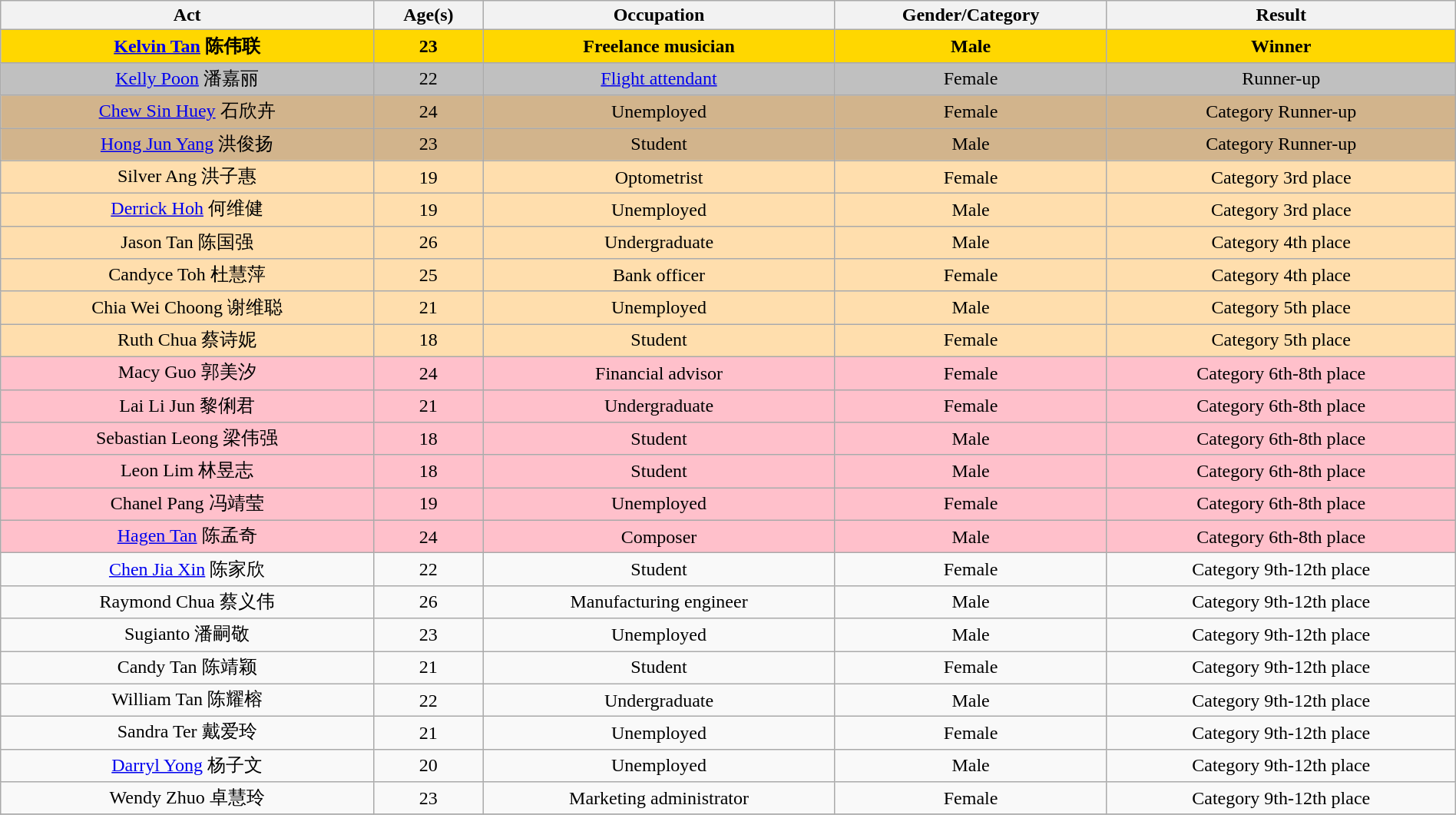<table class="wikitable sortable" style="width:100%; text-align:center;">
<tr>
<th>Act</th>
<th>Age(s)</th>
<th>Occupation</th>
<th>Gender/Category</th>
<th>Result</th>
</tr>
<tr bgcolor=gold>
<td><strong><a href='#'>Kelvin Tan</a> 陈伟联</strong></td>
<td><strong>23</strong></td>
<td><strong>Freelance musician</strong></td>
<td><strong>Male</strong></td>
<td><strong>Winner</strong></td>
</tr>
<tr bgcolor=silver>
<td><a href='#'>Kelly Poon</a> 潘嘉丽</td>
<td>22</td>
<td><a href='#'>Flight attendant</a></td>
<td>Female</td>
<td>Runner-up</td>
</tr>
<tr bgcolor=tan>
<td><a href='#'>Chew Sin Huey</a> 石欣卉</td>
<td>24</td>
<td>Unemployed</td>
<td>Female</td>
<td>Category Runner-up</td>
</tr>
<tr bgcolor=tan>
<td><a href='#'>Hong Jun Yang</a> 洪俊扬</td>
<td>23</td>
<td>Student</td>
<td>Male</td>
<td>Category Runner-up</td>
</tr>
<tr bgcolor=navajowhite>
<td>Silver Ang 洪子惠</td>
<td>19</td>
<td>Optometrist</td>
<td>Female</td>
<td>Category 3rd place</td>
</tr>
<tr bgcolor=navajowhite>
<td><a href='#'>Derrick Hoh</a> 何维健</td>
<td>19</td>
<td>Unemployed</td>
<td>Male</td>
<td>Category 3rd place</td>
</tr>
<tr bgcolor=navajowhite>
<td>Jason Tan 陈国强</td>
<td>26</td>
<td>Undergraduate</td>
<td>Male</td>
<td>Category 4th place</td>
</tr>
<tr bgcolor=navajowhite>
<td>Candyce Toh 杜慧萍</td>
<td>25</td>
<td>Bank officer</td>
<td>Female</td>
<td>Category 4th place</td>
</tr>
<tr bgcolor=navajowhite>
<td>Chia Wei Choong 谢维聪</td>
<td>21</td>
<td>Unemployed</td>
<td>Male</td>
<td>Category 5th place</td>
</tr>
<tr bgcolor=navajowhite>
<td>Ruth Chua 蔡诗妮</td>
<td>18</td>
<td>Student</td>
<td>Female</td>
<td>Category 5th place</td>
</tr>
<tr bgcolor=pink>
<td>Macy Guo 郭美汐</td>
<td>24</td>
<td>Financial advisor</td>
<td>Female</td>
<td>Category 6th-8th place</td>
</tr>
<tr bgcolor=pink>
<td>Lai Li Jun 黎俐君</td>
<td>21</td>
<td>Undergraduate</td>
<td>Female</td>
<td>Category 6th-8th place</td>
</tr>
<tr bgcolor=pink>
<td>Sebastian Leong 梁伟强</td>
<td>18</td>
<td>Student</td>
<td>Male</td>
<td>Category 6th-8th place</td>
</tr>
<tr bgcolor=pink>
<td>Leon Lim 林昱志</td>
<td>18</td>
<td>Student</td>
<td>Male</td>
<td>Category 6th-8th place</td>
</tr>
<tr bgcolor=pink>
<td>Chanel Pang 冯靖莹</td>
<td>19</td>
<td>Unemployed</td>
<td>Female</td>
<td>Category 6th-8th place</td>
</tr>
<tr bgcolor=pink>
<td><a href='#'>Hagen Tan</a> 陈孟奇</td>
<td>24</td>
<td>Composer</td>
<td>Male</td>
<td>Category 6th-8th place</td>
</tr>
<tr>
<td><a href='#'>Chen Jia Xin</a> 陈家欣</td>
<td>22</td>
<td>Student</td>
<td>Female</td>
<td>Category 9th-12th place</td>
</tr>
<tr>
<td>Raymond Chua 蔡义伟</td>
<td>26</td>
<td>Manufacturing engineer</td>
<td>Male</td>
<td>Category 9th-12th place</td>
</tr>
<tr>
<td>Sugianto 潘嗣敬</td>
<td>23</td>
<td>Unemployed</td>
<td>Male</td>
<td>Category 9th-12th place</td>
</tr>
<tr>
<td>Candy Tan 陈靖颖</td>
<td>21</td>
<td>Student</td>
<td>Female</td>
<td>Category 9th-12th place</td>
</tr>
<tr>
<td>William Tan 陈耀榕</td>
<td>22</td>
<td>Undergraduate</td>
<td>Male</td>
<td>Category 9th-12th place</td>
</tr>
<tr>
<td>Sandra Ter 戴爱玲</td>
<td>21</td>
<td>Unemployed</td>
<td>Female</td>
<td>Category 9th-12th place</td>
</tr>
<tr>
<td><a href='#'>Darryl Yong</a> 杨子文</td>
<td>20</td>
<td>Unemployed</td>
<td>Male</td>
<td>Category 9th-12th place</td>
</tr>
<tr>
<td>Wendy Zhuo 卓慧玲</td>
<td>23</td>
<td>Marketing administrator</td>
<td>Female</td>
<td>Category 9th-12th place</td>
</tr>
<tr>
</tr>
</table>
